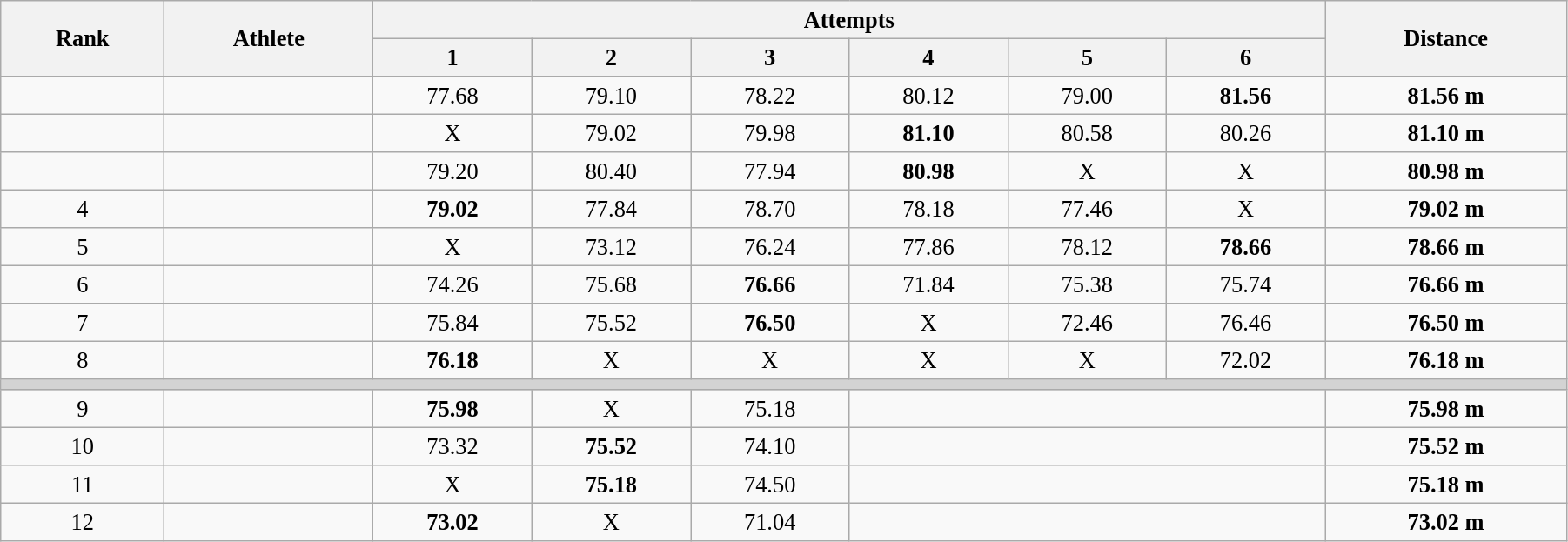<table class="wikitable" style=" text-align:center; font-size:110%;" width="95%">
<tr>
<th rowspan="2">Rank</th>
<th rowspan="2">Athlete</th>
<th colspan="6">Attempts</th>
<th rowspan="2">Distance</th>
</tr>
<tr>
<th>1</th>
<th>2</th>
<th>3</th>
<th>4</th>
<th>5</th>
<th>6</th>
</tr>
<tr>
<td></td>
<td align=left></td>
<td>77.68</td>
<td>79.10</td>
<td>78.22</td>
<td>80.12</td>
<td>79.00</td>
<td><strong>81.56</strong></td>
<td><strong>81.56 m </strong></td>
</tr>
<tr>
<td></td>
<td align=left></td>
<td>X</td>
<td>79.02</td>
<td>79.98</td>
<td><strong>81.10</strong></td>
<td>80.58</td>
<td>80.26</td>
<td><strong>81.10 m </strong></td>
</tr>
<tr>
<td></td>
<td align=left></td>
<td>79.20</td>
<td>80.40</td>
<td>77.94</td>
<td><strong>80.98</strong></td>
<td>X</td>
<td>X</td>
<td><strong>80.98 m </strong></td>
</tr>
<tr>
<td>4</td>
<td align=left></td>
<td><strong>79.02</strong></td>
<td>77.84</td>
<td>78.70</td>
<td>78.18</td>
<td>77.46</td>
<td>X</td>
<td><strong>79.02 m </strong></td>
</tr>
<tr>
<td>5</td>
<td align=left></td>
<td>X</td>
<td>73.12</td>
<td>76.24</td>
<td>77.86</td>
<td>78.12</td>
<td><strong>78.66</strong></td>
<td><strong>78.66 m </strong></td>
</tr>
<tr>
<td>6</td>
<td align=left></td>
<td>74.26</td>
<td>75.68</td>
<td><strong>76.66</strong></td>
<td>71.84</td>
<td>75.38</td>
<td>75.74</td>
<td><strong>76.66 m </strong></td>
</tr>
<tr>
<td>7</td>
<td align=left></td>
<td>75.84</td>
<td>75.52</td>
<td><strong>76.50</strong></td>
<td>X</td>
<td>72.46</td>
<td>76.46</td>
<td><strong>76.50 m </strong></td>
</tr>
<tr>
<td>8</td>
<td align=left></td>
<td><strong>76.18</strong></td>
<td>X</td>
<td>X</td>
<td>X</td>
<td>X</td>
<td>72.02</td>
<td><strong>76.18 m </strong></td>
</tr>
<tr>
<td colspan=9 bgcolor=lightgray></td>
</tr>
<tr>
<td>9</td>
<td align=left></td>
<td><strong>75.98</strong></td>
<td>X</td>
<td>75.18</td>
<td colspan=3></td>
<td><strong>75.98 m </strong></td>
</tr>
<tr>
<td>10</td>
<td align=left></td>
<td>73.32</td>
<td><strong>75.52</strong></td>
<td>74.10</td>
<td colspan=3></td>
<td><strong>75.52 m </strong></td>
</tr>
<tr>
<td>11</td>
<td align=left></td>
<td>X</td>
<td><strong>75.18</strong></td>
<td>74.50</td>
<td colspan=3></td>
<td><strong>75.18 m </strong></td>
</tr>
<tr>
<td>12</td>
<td align=left></td>
<td><strong>73.02</strong></td>
<td>X</td>
<td>71.04</td>
<td colspan=3></td>
<td><strong>73.02 m </strong></td>
</tr>
</table>
